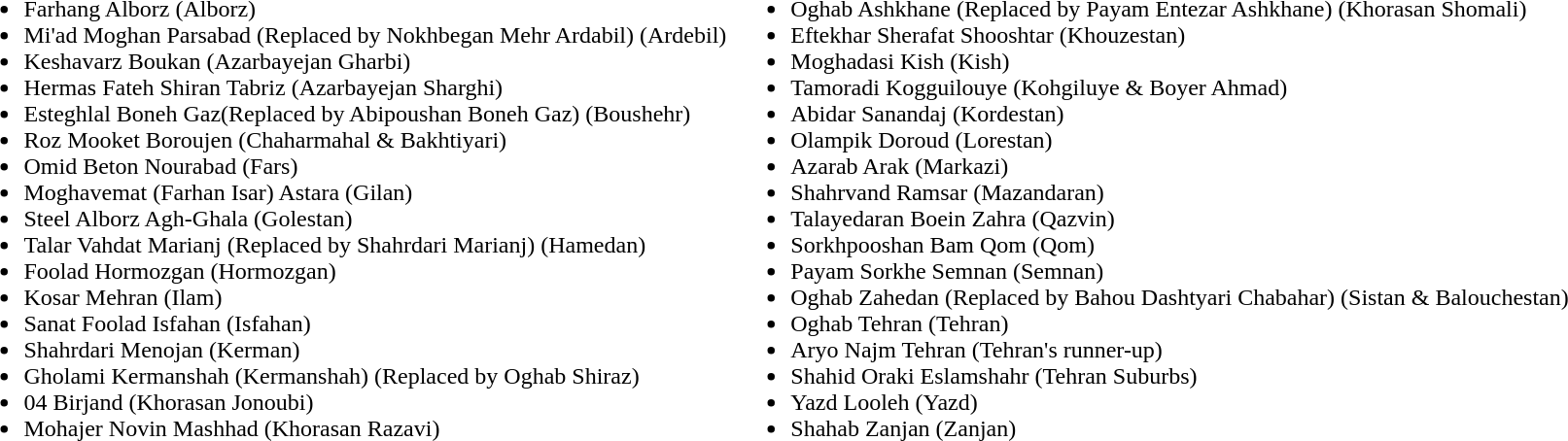<table>
<tr style="vertical-align: top;">
<td><br><ul><li>Farhang Alborz (Alborz)</li><li>Mi'ad Moghan Parsabad (Replaced by Nokhbegan Mehr Ardabil) (Ardebil)</li><li>Keshavarz Boukan (Azarbayejan Gharbi)</li><li>Hermas Fateh Shiran Tabriz (Azarbayejan Sharghi)</li><li>Esteghlal Boneh Gaz(Replaced by Abipoushan Boneh Gaz) (Boushehr)</li><li>Roz Mooket Boroujen (Chaharmahal & Bakhtiyari)</li><li>Omid Beton Nourabad (Fars)</li><li>Moghavemat (Farhan Isar) Astara (Gilan)</li><li>Steel Alborz Agh-Ghala (Golestan)</li><li>Talar Vahdat Marianj (Replaced by Shahrdari Marianj) (Hamedan)</li><li>Foolad Hormozgan (Hormozgan)</li><li>Kosar Mehran (Ilam)</li><li>Sanat Foolad Isfahan (Isfahan)</li><li>Shahrdari Menojan (Kerman)</li><li>Gholami Kermanshah (Kermanshah) (Replaced by Oghab Shiraz)</li><li>04 Birjand (Khorasan Jonoubi)</li><li>Mohajer Novin Mashhad (Khorasan Razavi)</li></ul></td>
<td><br><ul><li>Oghab Ashkhane (Replaced by Payam Entezar Ashkhane) (Khorasan Shomali)</li><li>Eftekhar Sherafat Shooshtar (Khouzestan)</li><li>Moghadasi Kish (Kish)</li><li>Tamoradi Kogguilouye (Kohgiluye & Boyer Ahmad)</li><li>Abidar Sanandaj (Kordestan)</li><li>Olampik Doroud (Lorestan)</li><li>Azarab Arak (Markazi)</li><li>Shahrvand Ramsar (Mazandaran)</li><li>Talayedaran Boein Zahra (Qazvin)</li><li>Sorkhpooshan Bam Qom (Qom)</li><li>Payam Sorkhe Semnan (Semnan)</li><li>Oghab Zahedan (Replaced by Bahou Dashtyari Chabahar) (Sistan & Balouchestan)</li><li>Oghab Tehran (Tehran)</li><li>Aryo Najm Tehran (Tehran's runner-up)</li><li>Shahid Oraki Eslamshahr (Tehran Suburbs)</li><li>Yazd Looleh (Yazd)</li><li>Shahab Zanjan (Zanjan)</li></ul></td>
</tr>
</table>
